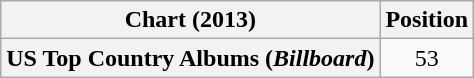<table class="wikitable plainrowheaders" style="text-align:center">
<tr>
<th scope="col">Chart (2013)</th>
<th scope="col">Position</th>
</tr>
<tr>
<th scope="row">US Top Country Albums (<em>Billboard</em>)</th>
<td>53</td>
</tr>
</table>
